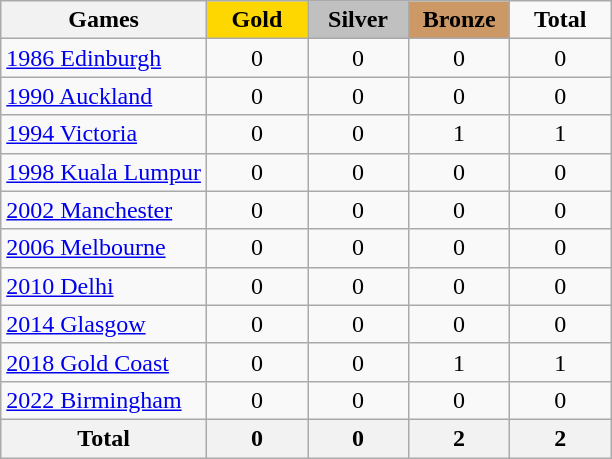<table class="wikitable" style="text-align:center">
<tr>
<th>Games</th>
<td width=60 bgcolor=gold><strong>Gold</strong></td>
<td width=60 bgcolor=silver><strong>Silver</strong></td>
<td width=60 bgcolor=cc9966><strong>Bronze</strong></td>
<td width=60><strong>Total</strong></td>
</tr>
<tr>
<td align=left><a href='#'>1986 Edinburgh</a></td>
<td>0</td>
<td>0</td>
<td>0</td>
<td>0</td>
</tr>
<tr>
<td align=left><a href='#'>1990 Auckland</a></td>
<td>0</td>
<td>0</td>
<td>0</td>
<td>0</td>
</tr>
<tr>
<td align=left><a href='#'>1994 Victoria</a></td>
<td>0</td>
<td>0</td>
<td>1</td>
<td>1</td>
</tr>
<tr>
<td align=left><a href='#'>1998 Kuala Lumpur</a></td>
<td>0</td>
<td>0</td>
<td>0</td>
<td>0</td>
</tr>
<tr>
<td align=left><a href='#'>2002 Manchester</a></td>
<td>0</td>
<td>0</td>
<td>0</td>
<td>0</td>
</tr>
<tr>
<td align=left><a href='#'>2006 Melbourne</a></td>
<td>0</td>
<td>0</td>
<td>0</td>
<td>0</td>
</tr>
<tr>
<td align=left><a href='#'>2010 Delhi</a></td>
<td>0</td>
<td>0</td>
<td>0</td>
<td>0</td>
</tr>
<tr>
<td align=left><a href='#'>2014 Glasgow</a></td>
<td>0</td>
<td>0</td>
<td>0</td>
<td>0</td>
</tr>
<tr>
<td align=left><a href='#'>2018 Gold Coast</a></td>
<td>0</td>
<td>0</td>
<td>1</td>
<td>1</td>
</tr>
<tr>
<td align=left><a href='#'>2022 Birmingham</a></td>
<td>0</td>
<td>0</td>
<td>0</td>
<td>0</td>
</tr>
<tr>
<th>Total</th>
<th>0</th>
<th>0</th>
<th>2</th>
<th>2</th>
</tr>
</table>
